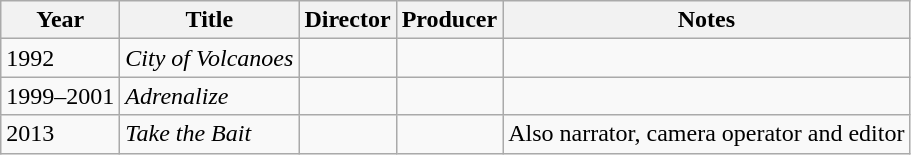<table class="wikitable">
<tr>
<th>Year</th>
<th>Title</th>
<th>Director</th>
<th>Producer</th>
<th>Notes</th>
</tr>
<tr>
<td>1992</td>
<td><em>City of Volcanoes</em></td>
<td></td>
<td></td>
<td></td>
</tr>
<tr>
<td>1999–2001</td>
<td><em>Adrenalize</em></td>
<td></td>
<td></td>
<td></td>
</tr>
<tr>
<td>2013</td>
<td><em>Take the Bait</em></td>
<td></td>
<td></td>
<td>Also narrator, camera operator and editor</td>
</tr>
</table>
